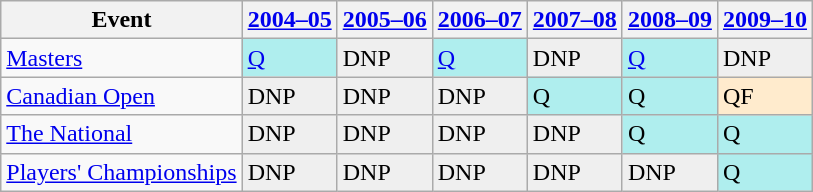<table class="wikitable" border="1">
<tr>
<th>Event</th>
<th><a href='#'>2004–05</a></th>
<th><a href='#'>2005–06</a></th>
<th><a href='#'>2006–07</a></th>
<th><a href='#'>2007–08</a></th>
<th><a href='#'>2008–09</a></th>
<th><a href='#'>2009–10</a></th>
</tr>
<tr>
<td><a href='#'>Masters</a></td>
<td style="background:#afeeee;"><a href='#'>Q</a></td>
<td style="background:#EFEFEF;">DNP</td>
<td style="background:#afeeee;"><a href='#'>Q</a></td>
<td style="background:#EFEFEF;">DNP</td>
<td style="background:#afeeee;"><a href='#'>Q</a></td>
<td style="background:#EFEFEF;">DNP</td>
</tr>
<tr>
<td><a href='#'>Canadian Open</a></td>
<td style="background:#EFEFEF;">DNP</td>
<td style="background:#EFEFEF;">DNP</td>
<td style="background:#EFEFEF;">DNP</td>
<td style="background:#afeeee;">Q</td>
<td style="background:#afeeee;">Q</td>
<td style="background:#ffebcd;">QF</td>
</tr>
<tr>
<td><a href='#'>The National</a></td>
<td style="background:#EFEFEF;">DNP</td>
<td style="background:#EFEFEF;">DNP</td>
<td style="background:#EFEFEF;">DNP</td>
<td style="background:#EFEFEF;">DNP</td>
<td style="background:#afeeee;">Q</td>
<td style="background:#afeeee;">Q</td>
</tr>
<tr>
<td><a href='#'>Players' Championships</a></td>
<td style="background:#EFEFEF;">DNP</td>
<td style="background:#EFEFEF;">DNP</td>
<td style="background:#EFEFEF;">DNP</td>
<td style="background:#EFEFEF;">DNP</td>
<td style="background:#EFEFEF;">DNP</td>
<td style="background:#afeeee;">Q</td>
</tr>
</table>
